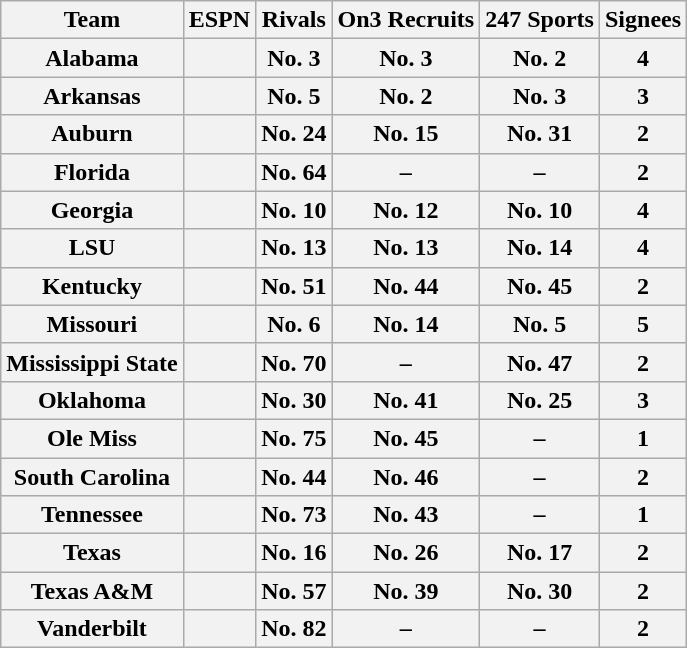<table class="wikitable">
<tr>
<th>Team</th>
<th>ESPN</th>
<th>Rivals</th>
<th>On3 Recruits</th>
<th>247 Sports</th>
<th>Signees</th>
</tr>
<tr>
<th style=>Alabama</th>
<th></th>
<th>No. 3</th>
<th>No. 3</th>
<th>No. 2</th>
<th>4</th>
</tr>
<tr>
<th style=>Arkansas</th>
<th></th>
<th>No. 5</th>
<th>No. 2</th>
<th>No. 3</th>
<th>3</th>
</tr>
<tr>
<th style=>Auburn</th>
<th></th>
<th>No. 24</th>
<th>No. 15</th>
<th>No. 31</th>
<th>2</th>
</tr>
<tr>
<th style=>Florida</th>
<th></th>
<th>No. 64</th>
<th>–</th>
<th>–</th>
<th>2</th>
</tr>
<tr>
<th style=>Georgia</th>
<th></th>
<th>No. 10</th>
<th>No. 12</th>
<th>No. 10</th>
<th>4</th>
</tr>
<tr>
<th style=>LSU</th>
<th></th>
<th>No. 13</th>
<th>No. 13</th>
<th>No. 14</th>
<th>4</th>
</tr>
<tr>
<th style=>Kentucky</th>
<th></th>
<th>No. 51</th>
<th>No. 44</th>
<th>No. 45</th>
<th>2</th>
</tr>
<tr>
<th style=>Missouri</th>
<th></th>
<th>No. 6</th>
<th>No. 14</th>
<th>No. 5</th>
<th>5</th>
</tr>
<tr>
<th style=>Mississippi State</th>
<th></th>
<th>No. 70</th>
<th>–</th>
<th>No. 47</th>
<th>2</th>
</tr>
<tr>
<th style=>Oklahoma</th>
<th></th>
<th>No. 30</th>
<th>No. 41</th>
<th>No. 25</th>
<th>3</th>
</tr>
<tr>
<th style=>Ole Miss</th>
<th></th>
<th>No. 75</th>
<th>No. 45</th>
<th>–</th>
<th>1</th>
</tr>
<tr>
<th style=>South Carolina</th>
<th></th>
<th>No. 44</th>
<th>No. 46</th>
<th>–</th>
<th>2</th>
</tr>
<tr>
<th style=>Tennessee</th>
<th></th>
<th>No. 73</th>
<th>No. 43</th>
<th>–</th>
<th>1</th>
</tr>
<tr>
<th style=>Texas</th>
<th></th>
<th>No. 16</th>
<th>No. 26</th>
<th>No. 17</th>
<th>2</th>
</tr>
<tr>
<th style=>Texas A&M</th>
<th></th>
<th>No. 57</th>
<th>No. 39</th>
<th>No. 30</th>
<th>2</th>
</tr>
<tr>
<th style=>Vanderbilt</th>
<th></th>
<th>No. 82</th>
<th>–</th>
<th>–</th>
<th>2</th>
</tr>
</table>
